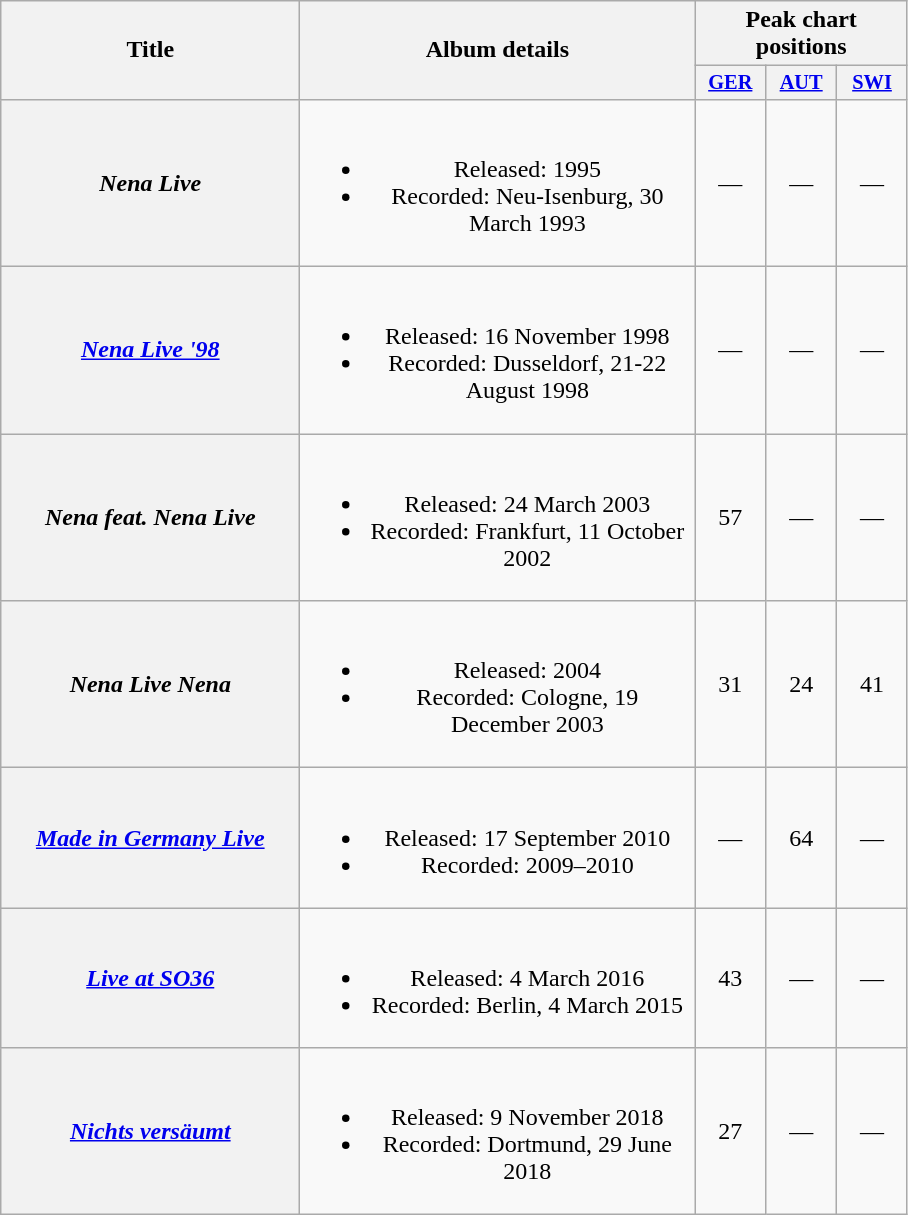<table class="wikitable plainrowheaders" style="text-align:center;" border="1">
<tr>
<th scope="col" rowspan="2" style="width:12em;">Title</th>
<th scope="col" rowspan="2" style="width:16em;">Album details</th>
<th scope="col" colspan="3">Peak chart positions</th>
</tr>
<tr>
<th style="width:3em;font-size:85%"><a href='#'>GER</a><br></th>
<th style="width:3em;font-size:85%"><a href='#'>AUT</a><br></th>
<th style="width:3em;font-size:85%"><a href='#'>SWI</a><br></th>
</tr>
<tr>
<th scope="row"><em>Nena Live</em></th>
<td><br><ul><li>Released: 1995</li><li>Recorded: Neu-Isenburg, 30 March 1993</li></ul></td>
<td align="center">—</td>
<td align="center">—</td>
<td align="center">—</td>
</tr>
<tr>
<th scope="row"><em><a href='#'>Nena Live '98</a></em></th>
<td><br><ul><li>Released: 16 November 1998</li><li>Recorded: Dusseldorf, 21-22 August 1998</li></ul></td>
<td align="center">—</td>
<td align="center">—</td>
<td align="center">—</td>
</tr>
<tr>
<th scope="row"><em>Nena feat. Nena Live</em></th>
<td><br><ul><li>Released: 24 March 2003</li><li>Recorded: Frankfurt, 11 October 2002</li></ul></td>
<td align="center">57</td>
<td align="center">—</td>
<td align="center">—</td>
</tr>
<tr>
<th scope="row"><em>Nena Live Nena</em></th>
<td><br><ul><li>Released: 2004</li><li>Recorded: Cologne, 19 December 2003</li></ul></td>
<td align="center">31</td>
<td align="center">24</td>
<td align="center">41</td>
</tr>
<tr>
<th scope="row"><em><a href='#'>Made in Germany Live</a></em></th>
<td><br><ul><li>Released: 17 September 2010</li><li>Recorded: 2009–2010</li></ul></td>
<td align="center">—</td>
<td align="center">64</td>
<td align="center">—</td>
</tr>
<tr>
<th scope="row"><em><a href='#'>Live at SO36</a></em></th>
<td><br><ul><li>Released: 4 March 2016</li><li>Recorded: Berlin, 4 March 2015</li></ul></td>
<td align="center">43</td>
<td align="center">—</td>
<td align="center">—</td>
</tr>
<tr>
<th scope="row"><em><a href='#'>Nichts versäumt</a></em></th>
<td><br><ul><li>Released: 9 November 2018</li><li>Recorded: Dortmund, 29 June 2018</li></ul></td>
<td align="center">27</td>
<td align="center">—</td>
<td align="center">—</td>
</tr>
</table>
